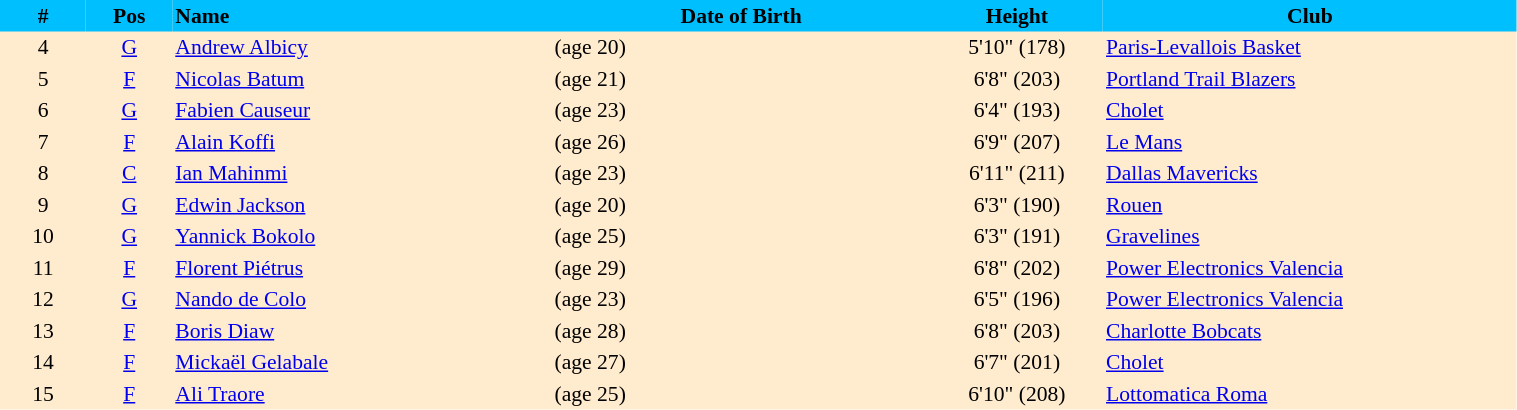<table border=0 cellpadding=2 cellspacing=0  |- bgcolor=#FFECCE style="text-align:center; font-size:90%;" width=80%>
<tr bgcolor=#00BFFF>
<th width=5%>#</th>
<th width=5%>Pos</th>
<th width=22% align=left>Name</th>
<th width=22%>Date of Birth</th>
<th width=10%>Height</th>
<th width=24%>Club</th>
</tr>
<tr>
<td>4</td>
<td><a href='#'>G</a></td>
<td align=left><a href='#'>Andrew Albicy</a></td>
<td align=left> (age 20)</td>
<td>5'10" (178)</td>
<td align=left> <a href='#'>Paris-Levallois Basket</a></td>
</tr>
<tr>
<td>5</td>
<td><a href='#'>F</a></td>
<td align=left><a href='#'>Nicolas Batum</a></td>
<td align=left> (age 21)</td>
<td>6'8" (203)</td>
<td align=left> <a href='#'>Portland Trail Blazers</a></td>
</tr>
<tr>
<td>6</td>
<td><a href='#'>G</a></td>
<td align=left><a href='#'>Fabien Causeur</a></td>
<td align=left> (age 23)</td>
<td>6'4" (193)</td>
<td align=left> <a href='#'>Cholet</a></td>
</tr>
<tr>
<td>7</td>
<td><a href='#'>F</a></td>
<td align=left><a href='#'>Alain Koffi</a></td>
<td align=left> (age 26)</td>
<td>6'9" (207)</td>
<td align=left> <a href='#'>Le Mans</a></td>
</tr>
<tr>
<td>8</td>
<td><a href='#'>C</a></td>
<td align=left><a href='#'>Ian Mahinmi</a></td>
<td align=left> (age 23)</td>
<td>6'11" (211)</td>
<td align=left> <a href='#'>Dallas Mavericks</a></td>
</tr>
<tr>
<td>9</td>
<td><a href='#'>G</a></td>
<td align=left><a href='#'>Edwin Jackson</a></td>
<td align=left> (age 20)</td>
<td>6'3" (190)</td>
<td align=left> <a href='#'>Rouen</a></td>
</tr>
<tr>
<td>10</td>
<td><a href='#'>G</a></td>
<td align=left><a href='#'>Yannick Bokolo</a></td>
<td align=left> (age 25)</td>
<td>6'3" (191)</td>
<td align=left> <a href='#'>Gravelines</a></td>
</tr>
<tr>
<td>11</td>
<td><a href='#'>F</a></td>
<td align=left><a href='#'>Florent Piétrus</a></td>
<td align=left> (age 29)</td>
<td>6'8" (202)</td>
<td align=left> <a href='#'>Power Electronics Valencia</a></td>
</tr>
<tr>
<td>12</td>
<td><a href='#'>G</a></td>
<td align=left><a href='#'>Nando de Colo</a></td>
<td align=left> (age 23)</td>
<td>6'5" (196)</td>
<td align=left> <a href='#'>Power Electronics Valencia</a></td>
</tr>
<tr>
<td>13</td>
<td><a href='#'>F</a></td>
<td align=left><a href='#'>Boris Diaw</a></td>
<td align=left> (age 28)</td>
<td>6'8" (203)</td>
<td align=left> <a href='#'>Charlotte Bobcats</a></td>
</tr>
<tr>
<td>14</td>
<td><a href='#'>F</a></td>
<td align=left><a href='#'>Mickaël Gelabale</a></td>
<td align=left> (age 27)</td>
<td>6'7" (201)</td>
<td align=left> <a href='#'>Cholet</a></td>
</tr>
<tr>
<td>15</td>
<td><a href='#'>F</a></td>
<td align=left><a href='#'>Ali Traore</a></td>
<td align=left> (age 25)</td>
<td>6'10" (208)</td>
<td align=left> <a href='#'>Lottomatica Roma</a></td>
</tr>
</table>
